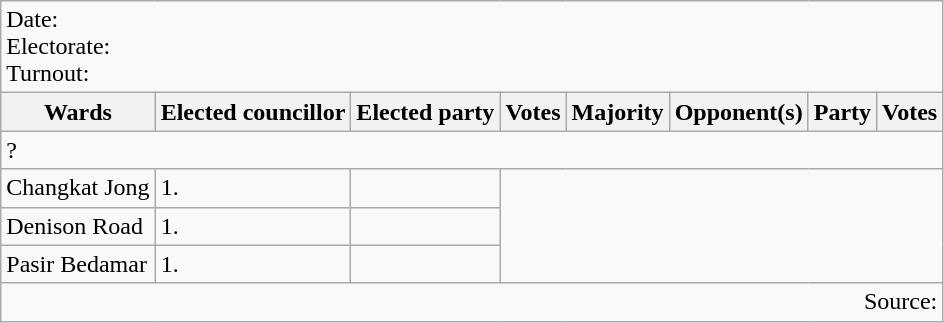<table class=wikitable>
<tr>
<td colspan=8>Date: <br>Electorate: <br>Turnout:</td>
</tr>
<tr>
<th>Wards</th>
<th>Elected councillor</th>
<th>Elected party</th>
<th>Votes</th>
<th>Majority</th>
<th>Opponent(s)</th>
<th>Party</th>
<th>Votes</th>
</tr>
<tr>
<td colspan=8>? </td>
</tr>
<tr>
<td>Changkat Jong</td>
<td>1.</td>
<td></td>
</tr>
<tr>
<td>Denison Road</td>
<td>1.</td>
<td></td>
</tr>
<tr>
<td>Pasir Bedamar</td>
<td>1.</td>
<td></td>
</tr>
<tr>
<td colspan=8 align=right>Source:</td>
</tr>
</table>
